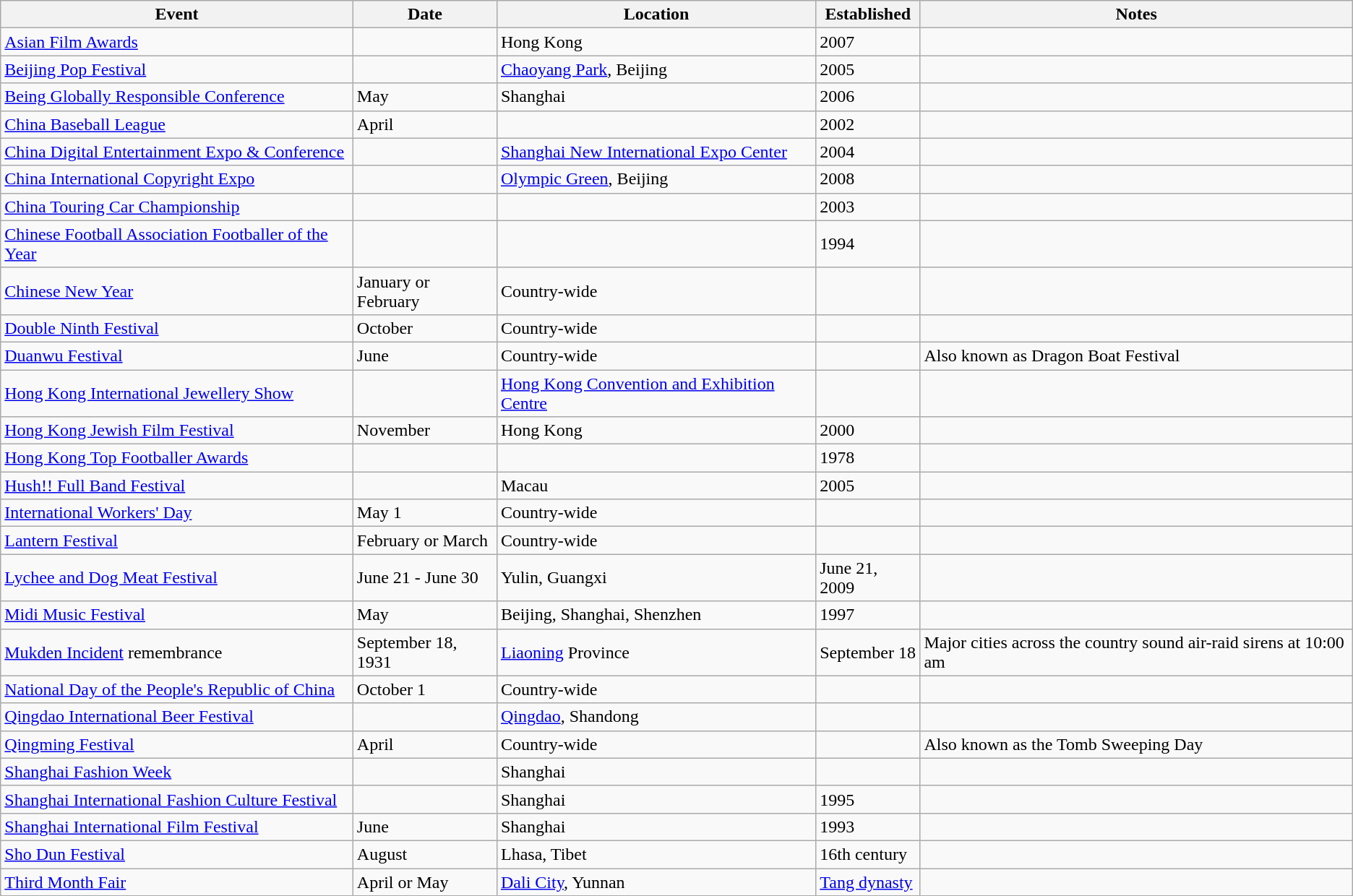<table class="wikitable">
<tr>
<th>Event</th>
<th>Date</th>
<th>Location</th>
<th>Established</th>
<th>Notes</th>
</tr>
<tr>
<td><a href='#'>Asian Film Awards</a></td>
<td></td>
<td>Hong Kong</td>
<td>2007</td>
<td></td>
</tr>
<tr>
<td><a href='#'>Beijing Pop Festival</a></td>
<td></td>
<td><a href='#'>Chaoyang Park</a>, Beijing</td>
<td>2005</td>
<td></td>
</tr>
<tr>
<td><a href='#'>Being Globally Responsible Conference</a></td>
<td>May</td>
<td>Shanghai</td>
<td>2006</td>
<td></td>
</tr>
<tr>
<td><a href='#'>China Baseball League</a></td>
<td>April</td>
<td></td>
<td>2002</td>
<td></td>
</tr>
<tr>
<td><a href='#'>China Digital Entertainment Expo & Conference</a></td>
<td></td>
<td><a href='#'>Shanghai New International Expo Center</a></td>
<td>2004</td>
<td></td>
</tr>
<tr>
<td><a href='#'>China International Copyright Expo</a></td>
<td></td>
<td><a href='#'>Olympic Green</a>, Beijing</td>
<td>2008</td>
<td></td>
</tr>
<tr>
<td><a href='#'>China Touring Car Championship</a></td>
<td></td>
<td></td>
<td>2003</td>
<td></td>
</tr>
<tr>
<td><a href='#'>Chinese Football Association Footballer of the Year</a></td>
<td></td>
<td></td>
<td>1994</td>
<td></td>
</tr>
<tr>
<td><a href='#'>Chinese New Year</a></td>
<td>January or February</td>
<td>Country-wide</td>
<td></td>
<td></td>
</tr>
<tr>
<td><a href='#'>Double Ninth Festival</a></td>
<td>October</td>
<td>Country-wide</td>
<td></td>
<td></td>
</tr>
<tr>
<td><a href='#'>Duanwu Festival</a></td>
<td>June</td>
<td>Country-wide</td>
<td></td>
<td>Also known as Dragon Boat Festival</td>
</tr>
<tr>
<td><a href='#'>Hong Kong International Jewellery Show</a></td>
<td></td>
<td><a href='#'>Hong Kong Convention and Exhibition Centre</a></td>
<td></td>
<td></td>
</tr>
<tr>
<td><a href='#'>Hong Kong Jewish Film Festival</a></td>
<td>November</td>
<td>Hong Kong</td>
<td>2000</td>
<td></td>
</tr>
<tr>
<td><a href='#'>Hong Kong Top Footballer Awards</a></td>
<td></td>
<td></td>
<td>1978</td>
<td></td>
</tr>
<tr>
<td><a href='#'>Hush!! Full Band Festival</a></td>
<td></td>
<td>Macau</td>
<td>2005</td>
<td></td>
</tr>
<tr>
<td><a href='#'>International Workers' Day</a></td>
<td>May 1</td>
<td>Country-wide</td>
<td></td>
<td></td>
</tr>
<tr>
<td><a href='#'>Lantern Festival</a></td>
<td>February or March</td>
<td>Country-wide</td>
<td></td>
<td></td>
</tr>
<tr>
<td><a href='#'>Lychee and Dog Meat Festival</a></td>
<td>June 21 - June 30</td>
<td>Yulin, Guangxi</td>
<td>June 21, 2009</td>
<td></td>
</tr>
<tr>
<td><a href='#'>Midi Music Festival</a></td>
<td>May</td>
<td>Beijing, Shanghai, Shenzhen</td>
<td>1997</td>
<td></td>
</tr>
<tr>
<td><a href='#'>Mukden Incident</a> remembrance</td>
<td>September 18, 1931</td>
<td><a href='#'>Liaoning</a> Province</td>
<td>September 18</td>
<td>Major cities across the country sound air-raid sirens at 10:00 am</td>
</tr>
<tr>
<td><a href='#'>National Day of the People's Republic of China</a></td>
<td>October 1</td>
<td>Country-wide</td>
<td></td>
<td></td>
</tr>
<tr>
<td><a href='#'>Qingdao International Beer Festival</a></td>
<td></td>
<td><a href='#'>Qingdao</a>, Shandong</td>
<td></td>
<td></td>
</tr>
<tr>
<td><a href='#'>Qingming Festival</a></td>
<td>April</td>
<td>Country-wide</td>
<td></td>
<td>Also known as the Tomb Sweeping Day</td>
</tr>
<tr>
<td><a href='#'>Shanghai Fashion Week</a></td>
<td></td>
<td>Shanghai</td>
<td></td>
<td></td>
</tr>
<tr>
<td><a href='#'>Shanghai International Fashion Culture Festival</a></td>
<td></td>
<td>Shanghai</td>
<td>1995</td>
<td></td>
</tr>
<tr>
<td><a href='#'>Shanghai International Film Festival</a></td>
<td>June</td>
<td>Shanghai</td>
<td>1993</td>
<td></td>
</tr>
<tr>
<td><a href='#'>Sho Dun Festival</a></td>
<td>August</td>
<td>Lhasa, Tibet</td>
<td>16th century</td>
<td></td>
</tr>
<tr>
<td><a href='#'>Third Month Fair</a></td>
<td>April or May</td>
<td><a href='#'>Dali City</a>, Yunnan</td>
<td><a href='#'>Tang dynasty</a></td>
<td></td>
</tr>
</table>
